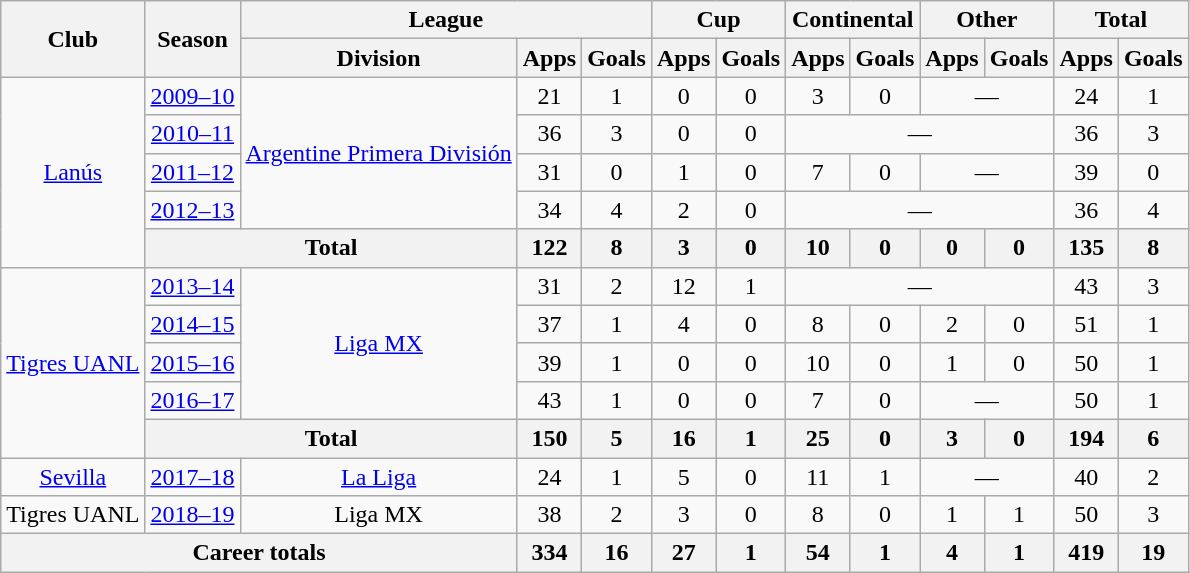<table class="wikitable" style="text-align:center">
<tr>
<th rowspan="2">Club</th>
<th rowspan="2">Season</th>
<th colspan="3">League</th>
<th colspan="2">Cup</th>
<th colspan="2">Continental</th>
<th colspan="2">Other</th>
<th colspan="2">Total</th>
</tr>
<tr>
<th>Division</th>
<th>Apps</th>
<th>Goals</th>
<th>Apps</th>
<th>Goals</th>
<th>Apps</th>
<th>Goals</th>
<th>Apps</th>
<th>Goals</th>
<th>Apps</th>
<th>Goals</th>
</tr>
<tr>
<td rowspan=5><a href='#'>Lanús</a></td>
<td><a href='#'>2009–10</a></td>
<td rowspan=4><a href='#'>Argentine Primera División</a></td>
<td>21</td>
<td>1</td>
<td>0</td>
<td>0</td>
<td>3</td>
<td>0</td>
<td colspan=2>—</td>
<td>24</td>
<td>1</td>
</tr>
<tr>
<td><a href='#'>2010–11</a></td>
<td>36</td>
<td>3</td>
<td>0</td>
<td>0</td>
<td colspan=4>—</td>
<td>36</td>
<td>3</td>
</tr>
<tr>
<td><a href='#'>2011–12</a></td>
<td>31</td>
<td>0</td>
<td>1</td>
<td>0</td>
<td>7</td>
<td>0</td>
<td colspan=2>—</td>
<td>39</td>
<td>0</td>
</tr>
<tr>
<td><a href='#'>2012–13</a></td>
<td>34</td>
<td>4</td>
<td>2</td>
<td>0</td>
<td colspan=4>—</td>
<td>36</td>
<td>4</td>
</tr>
<tr>
<th colspan=2>Total</th>
<th>122</th>
<th>8</th>
<th>3</th>
<th>0</th>
<th>10</th>
<th>0</th>
<th>0</th>
<th>0</th>
<th>135</th>
<th>8</th>
</tr>
<tr>
<td rowspan=5><a href='#'>Tigres UANL</a></td>
<td><a href='#'>2013–14</a></td>
<td rowspan=4><a href='#'>Liga MX</a></td>
<td>31</td>
<td>2</td>
<td>12</td>
<td>1</td>
<td colspan=4>—</td>
<td>43</td>
<td>3</td>
</tr>
<tr>
<td><a href='#'>2014–15</a></td>
<td>37</td>
<td>1</td>
<td>4</td>
<td>0</td>
<td>8</td>
<td>0</td>
<td>2</td>
<td>0</td>
<td>51</td>
<td>1</td>
</tr>
<tr>
<td><a href='#'>2015–16</a></td>
<td>39</td>
<td>1</td>
<td>0</td>
<td>0</td>
<td>10</td>
<td>0</td>
<td>1</td>
<td>0</td>
<td>50</td>
<td>1</td>
</tr>
<tr>
<td><a href='#'>2016–17</a></td>
<td>43</td>
<td>1</td>
<td>0</td>
<td>0</td>
<td>7</td>
<td>0</td>
<td colspan=2>—</td>
<td>50</td>
<td>1</td>
</tr>
<tr>
<th colspan=2>Total</th>
<th>150</th>
<th>5</th>
<th>16</th>
<th>1</th>
<th>25</th>
<th>0</th>
<th>3</th>
<th>0</th>
<th>194</th>
<th>6</th>
</tr>
<tr>
<td><a href='#'>Sevilla</a></td>
<td><a href='#'>2017–18</a></td>
<td><a href='#'>La Liga</a></td>
<td>24</td>
<td>1</td>
<td>5</td>
<td>0</td>
<td>11</td>
<td>1</td>
<td colspan=2>—</td>
<td>40</td>
<td>2</td>
</tr>
<tr>
<td>Tigres UANL</td>
<td><a href='#'>2018–19</a></td>
<td>Liga MX</td>
<td>38</td>
<td>2</td>
<td>3</td>
<td>0</td>
<td>8</td>
<td>0</td>
<td>1</td>
<td>1</td>
<td>50</td>
<td>3</td>
</tr>
<tr>
<th colspan=3>Career totals</th>
<th>334</th>
<th>16</th>
<th>27</th>
<th>1</th>
<th>54</th>
<th>1</th>
<th>4</th>
<th>1</th>
<th>419</th>
<th>19</th>
</tr>
</table>
